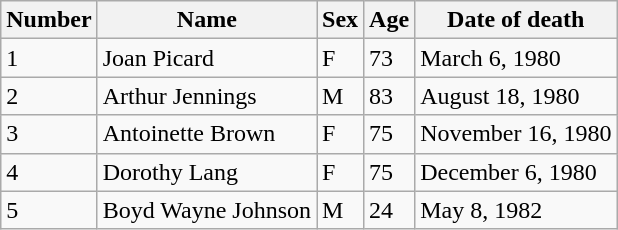<table class="wikitable sortable">
<tr>
<th>Number</th>
<th>Name</th>
<th>Sex</th>
<th>Age</th>
<th>Date of death</th>
</tr>
<tr>
<td>1</td>
<td>Joan Picard</td>
<td>F</td>
<td>73</td>
<td>March 6, 1980</td>
</tr>
<tr>
<td>2</td>
<td>Arthur Jennings</td>
<td>M</td>
<td>83</td>
<td>August 18, 1980</td>
</tr>
<tr>
<td>3</td>
<td>Antoinette Brown</td>
<td>F</td>
<td>75</td>
<td>November 16, 1980</td>
</tr>
<tr>
<td>4</td>
<td>Dorothy Lang</td>
<td>F</td>
<td>75</td>
<td>December 6, 1980</td>
</tr>
<tr>
<td>5</td>
<td>Boyd Wayne Johnson</td>
<td>M</td>
<td>24</td>
<td>May 8, 1982</td>
</tr>
</table>
